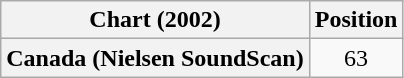<table class="wikitable plainrowheaders" style="text-align:center">
<tr>
<th>Chart (2002)</th>
<th>Position</th>
</tr>
<tr>
<th scope="row">Canada (Nielsen SoundScan)</th>
<td>63</td>
</tr>
</table>
